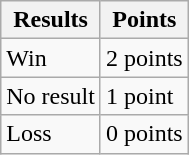<table class="wikitable">
<tr>
<th>Results</th>
<th>Points</th>
</tr>
<tr>
<td>Win</td>
<td>2 points</td>
</tr>
<tr>
<td>No result</td>
<td>1 point</td>
</tr>
<tr>
<td>Loss</td>
<td>0 points</td>
</tr>
</table>
